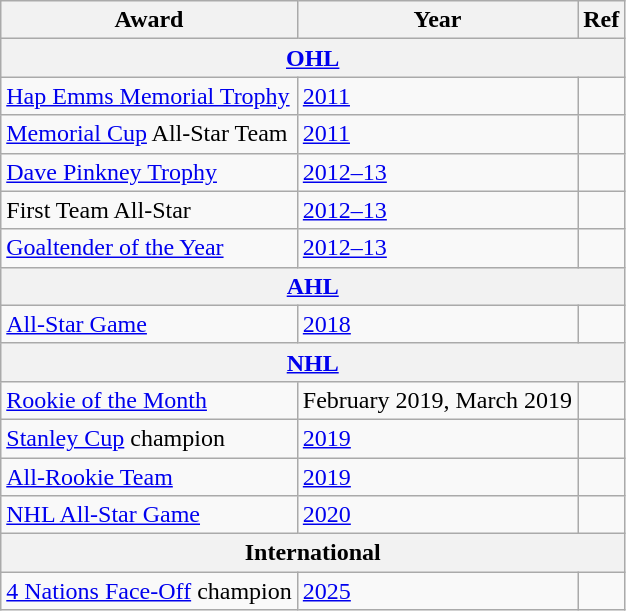<table class="wikitable">
<tr>
<th>Award</th>
<th>Year</th>
<th>Ref</th>
</tr>
<tr>
<th colspan="3"><a href='#'>OHL</a></th>
</tr>
<tr>
<td><a href='#'>Hap Emms Memorial Trophy</a></td>
<td><a href='#'>2011</a></td>
<td></td>
</tr>
<tr>
<td><a href='#'>Memorial Cup</a> All-Star Team</td>
<td><a href='#'>2011</a></td>
<td></td>
</tr>
<tr>
<td><a href='#'>Dave Pinkney Trophy</a></td>
<td><a href='#'>2012–13</a></td>
<td></td>
</tr>
<tr>
<td>First Team All-Star</td>
<td><a href='#'>2012–13</a></td>
<td></td>
</tr>
<tr>
<td><a href='#'>Goaltender of the Year</a></td>
<td><a href='#'>2012–13</a></td>
<td></td>
</tr>
<tr>
<th colspan="3"><a href='#'>AHL</a></th>
</tr>
<tr>
<td><a href='#'>All-Star Game</a></td>
<td><a href='#'>2018</a></td>
<td></td>
</tr>
<tr>
<th colspan="3"><a href='#'>NHL</a></th>
</tr>
<tr>
<td><a href='#'>Rookie of the Month</a></td>
<td>February 2019, March 2019</td>
<td></td>
</tr>
<tr>
<td><a href='#'>Stanley Cup</a> champion</td>
<td><a href='#'>2019</a></td>
<td></td>
</tr>
<tr>
<td><a href='#'>All-Rookie Team</a></td>
<td><a href='#'>2019</a></td>
<td></td>
</tr>
<tr>
<td><a href='#'>NHL All-Star Game</a></td>
<td><a href='#'>2020</a></td>
<td></td>
</tr>
<tr>
<th colspan="3">International</th>
</tr>
<tr>
<td><a href='#'>4 Nations Face-Off</a> champion</td>
<td><a href='#'>2025</a></td>
<td></td>
</tr>
</table>
